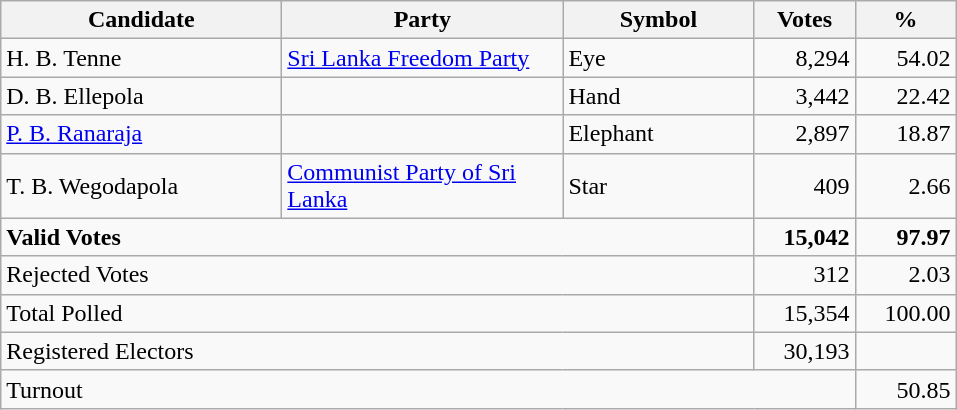<table class="wikitable" border="1" style="text-align:right;">
<tr>
<th align=left width="180">Candidate</th>
<th align=left width="180">Party</th>
<th align=left width="120">Symbol</th>
<th align=left width="60">Votes</th>
<th align=left width="60">%</th>
</tr>
<tr>
<td align=left>H. B. Tenne</td>
<td align=left><a href='#'>Sri Lanka Freedom Party</a></td>
<td align=left>Eye</td>
<td align=right>8,294</td>
<td align=right>54.02</td>
</tr>
<tr>
<td align=left>D. B. Ellepola</td>
<td align=left></td>
<td align=left>Hand</td>
<td align=right>3,442</td>
<td align=right>22.42</td>
</tr>
<tr>
<td align=left><a href='#'>P. B. Ranaraja</a></td>
<td align=left></td>
<td align=left>Elephant</td>
<td align=right>2,897</td>
<td align=right>18.87</td>
</tr>
<tr>
<td align=left>T. B. Wegodapola</td>
<td align=left><a href='#'>Communist Party of Sri Lanka</a></td>
<td align=left>Star</td>
<td align=right>409</td>
<td align=right>2.66</td>
</tr>
<tr>
<td align=left colspan=3><strong>Valid Votes</strong></td>
<td align=right><strong>15,042</strong></td>
<td align=right><strong>97.97</strong></td>
</tr>
<tr>
<td align=left colspan=3>Rejected Votes</td>
<td align=right>312</td>
<td align=right>2.03</td>
</tr>
<tr>
<td align=left colspan=3>Total Polled</td>
<td align=right>15,354</td>
<td align=right>100.00</td>
</tr>
<tr>
<td align=left colspan=3>Registered Electors</td>
<td align=right>30,193</td>
<td></td>
</tr>
<tr>
<td align=left colspan=4>Turnout</td>
<td align=right>50.85</td>
</tr>
</table>
